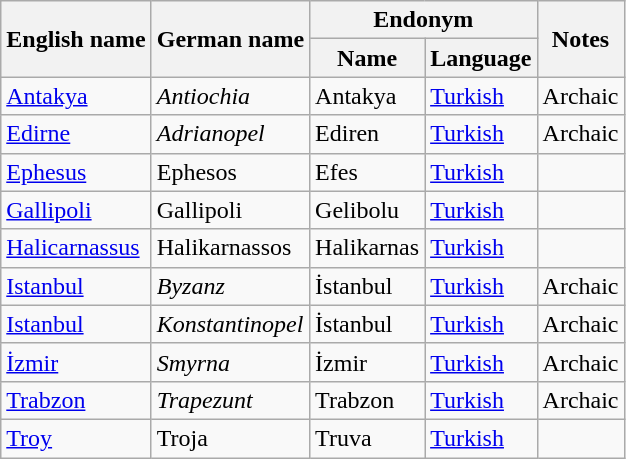<table class="wikitable sortable mw-collapsible">
<tr>
<th rowspan="2">English name</th>
<th rowspan="2">German name</th>
<th colspan="2">Endonym</th>
<th rowspan="2">Notes</th>
</tr>
<tr>
<th>Name</th>
<th>Language</th>
</tr>
<tr>
<td><a href='#'>Antakya</a></td>
<td><em>Antiochia</em></td>
<td>Antakya</td>
<td><a href='#'>Turkish</a></td>
<td>Archaic</td>
</tr>
<tr>
<td><a href='#'>Edirne</a></td>
<td><em>Adrianopel</em></td>
<td>Ediren</td>
<td><a href='#'>Turkish</a></td>
<td>Archaic</td>
</tr>
<tr>
<td><a href='#'>Ephesus</a></td>
<td>Ephesos</td>
<td>Efes</td>
<td><a href='#'>Turkish</a></td>
<td></td>
</tr>
<tr>
<td><a href='#'>Gallipoli</a></td>
<td>Gallipoli</td>
<td>Gelibolu</td>
<td><a href='#'>Turkish</a></td>
<td></td>
</tr>
<tr>
<td><a href='#'>Halicarnassus</a></td>
<td>Halikarnassos</td>
<td>Halikarnas</td>
<td><a href='#'>Turkish</a></td>
<td></td>
</tr>
<tr>
<td><a href='#'>Istanbul</a></td>
<td><em>Byzanz</em></td>
<td>İstanbul</td>
<td><a href='#'>Turkish</a></td>
<td>Archaic</td>
</tr>
<tr>
<td><a href='#'>Istanbul</a></td>
<td><em>Konstantinopel</em></td>
<td>İstanbul</td>
<td><a href='#'>Turkish</a></td>
<td>Archaic</td>
</tr>
<tr>
<td><a href='#'>İzmir</a></td>
<td><em>Smyrna</em></td>
<td>İzmir</td>
<td><a href='#'>Turkish</a></td>
<td>Archaic</td>
</tr>
<tr>
<td><a href='#'>Trabzon</a></td>
<td><em>Trapezunt</em></td>
<td>Trabzon</td>
<td><a href='#'>Turkish</a></td>
<td>Archaic</td>
</tr>
<tr>
<td><a href='#'>Troy</a></td>
<td>Troja</td>
<td>Truva</td>
<td><a href='#'>Turkish</a></td>
<td></td>
</tr>
</table>
